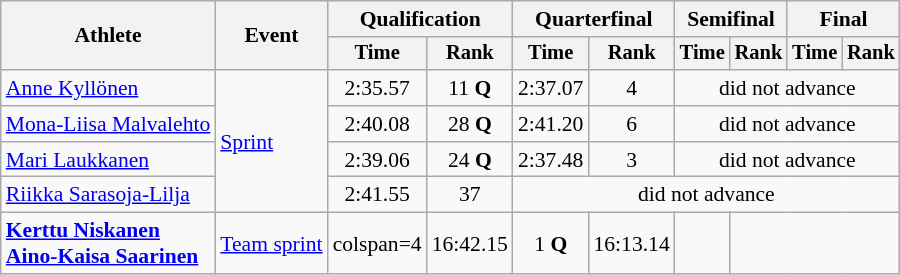<table class="wikitable" style="font-size:90%">
<tr>
<th rowspan="2">Athlete</th>
<th rowspan="2">Event</th>
<th colspan="2">Qualification</th>
<th colspan="2">Quarterfinal</th>
<th colspan="2">Semifinal</th>
<th colspan="2">Final</th>
</tr>
<tr style="font-size:95%">
<th>Time</th>
<th>Rank</th>
<th>Time</th>
<th>Rank</th>
<th>Time</th>
<th>Rank</th>
<th>Time</th>
<th>Rank</th>
</tr>
<tr align=center>
<td align=left><a href='#'>Anne Kyllönen</a></td>
<td align=left rowspan=4><a href='#'>Sprint</a></td>
<td>2:35.57</td>
<td>11 <strong>Q</strong></td>
<td>2:37.07</td>
<td>4</td>
<td colspan=4>did not advance</td>
</tr>
<tr align=center>
<td align=left><a href='#'>Mona-Liisa Malvalehto</a></td>
<td>2:40.08</td>
<td>28 <strong>Q</strong></td>
<td>2:41.20</td>
<td>6</td>
<td colspan=4>did not advance</td>
</tr>
<tr align=center>
<td align=left><a href='#'>Mari Laukkanen</a></td>
<td>2:39.06</td>
<td>24 <strong>Q</strong></td>
<td>2:37.48</td>
<td>3</td>
<td colspan=4>did not advance</td>
</tr>
<tr align=center>
<td align=left><a href='#'>Riikka Sarasoja-Lilja</a></td>
<td>2:41.55</td>
<td>37</td>
<td colspan=6>did not advance</td>
</tr>
<tr align=center>
<td align=left><strong><a href='#'>Kerttu Niskanen</a><br><a href='#'>Aino-Kaisa Saarinen</a></strong></td>
<td align=left><a href='#'>Team sprint</a></td>
<td>colspan=4 </td>
<td>16:42.15</td>
<td>1 <strong>Q</strong></td>
<td>16:13.14</td>
<td></td>
</tr>
</table>
